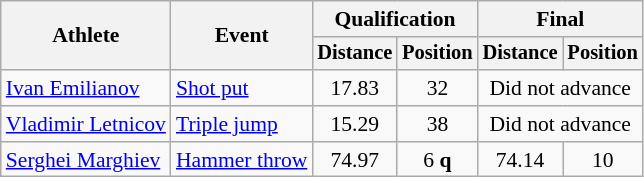<table class=wikitable style="font-size:90%">
<tr>
<th rowspan="2">Athlete</th>
<th rowspan="2">Event</th>
<th colspan="2">Qualification</th>
<th colspan="2">Final</th>
</tr>
<tr style="font-size:95%">
<th>Distance</th>
<th>Position</th>
<th>Distance</th>
<th>Position</th>
</tr>
<tr align=center>
<td align=left><a href='#'>Ivan Emilianov</a></td>
<td align=left><a href='#'>Shot put</a></td>
<td>17.83</td>
<td>32</td>
<td colspan=2>Did not advance</td>
</tr>
<tr align=center>
<td align=left><a href='#'>Vladimir Letnicov</a></td>
<td align=left><a href='#'>Triple jump</a></td>
<td>15.29</td>
<td>38</td>
<td colspan=2>Did not advance</td>
</tr>
<tr align=center>
<td align=left><a href='#'>Serghei Marghiev</a></td>
<td align=left><a href='#'>Hammer throw</a></td>
<td>74.97</td>
<td>6 <strong>q</strong></td>
<td>74.14</td>
<td>10</td>
</tr>
</table>
